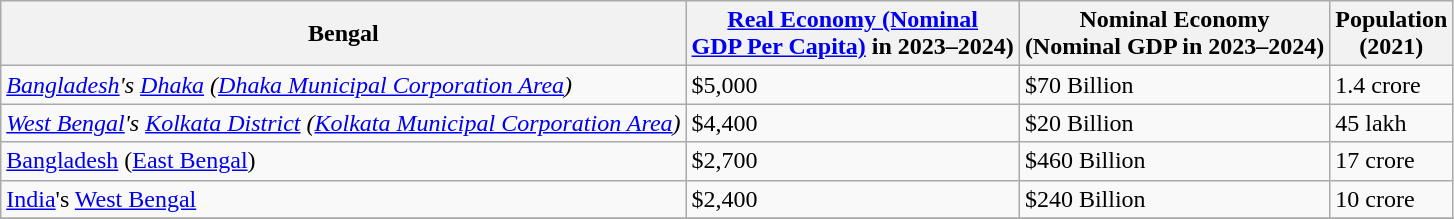<table class="wikitable" border="1">
<tr>
<th>Bengal</th>
<th><a href='#'>Real Economy (Nominal <br> GDP Per Capita)</a> in 2023–2024)</th>
<th>Nominal Economy <br> (Nominal GDP in 2023–2024)</th>
<th>Population <br> (2021)</th>
</tr>
<tr>
<td><em><a href='#'>Bangladesh</a>'s <a href='#'>Dhaka</a> (<a href='#'>Dhaka Municipal Corporation Area</a>)</em></td>
<td>$5,000</td>
<td>$70 Billion</td>
<td>1.4 crore</td>
</tr>
<tr>
<td><em><a href='#'>West Bengal</a>'s <a href='#'>Kolkata District</a> (<a href='#'>Kolkata Municipal Corporation Area</a>)</em></td>
<td>$4,400</td>
<td>$20 Billion</td>
<td>45 lakh</td>
</tr>
<tr>
<td><a href='#'>Bangladesh</a> (<a href='#'>East Bengal</a>)</td>
<td>$2,700</td>
<td>$460 Billion</td>
<td>17 crore</td>
</tr>
<tr>
<td><a href='#'>India</a>'s <a href='#'>West Bengal</a></td>
<td>$2,400</td>
<td>$240 Billion</td>
<td>10 crore</td>
</tr>
<tr>
</tr>
</table>
